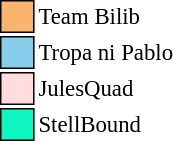<table class="toccolours" style="font-size: 95%; white-space: nowrap; margin-right: auto; margin-left: auto">
<tr>
<td style="background:#fbb46e; border:1px solid black">     </td>
<td>Team Bilib</td>
</tr>
<tr>
<td style="background:#87ceeb; border:1px solid black">     </td>
<td>Tropa ni Pablo</td>
</tr>
<tr>
<td style="background:#ffdddd; border:1px solid black">     </td>
<td>JulesQuad</td>
</tr>
<tr>
<td style="background:#0ff7c0; border:1px solid black">     </td>
<td>StellBound</td>
</tr>
</table>
